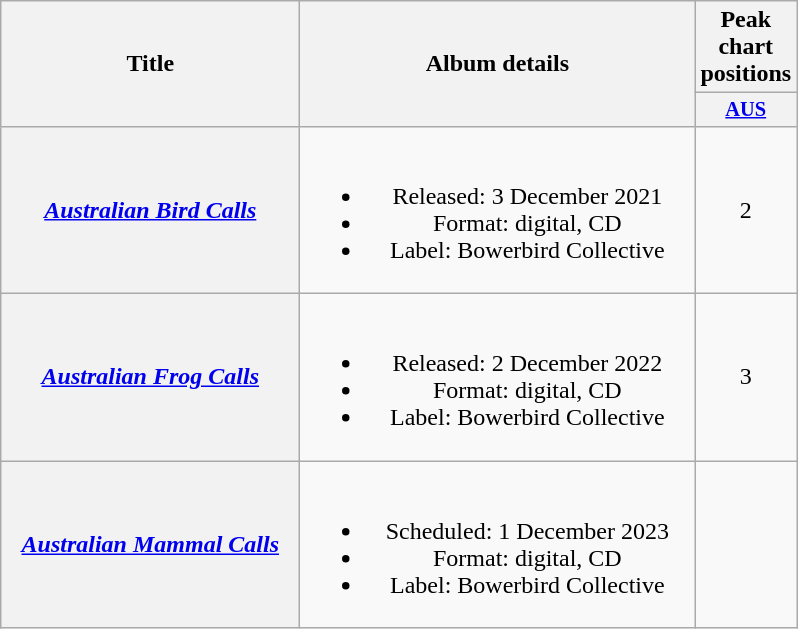<table class="wikitable plainrowheaders" style="text-align:center;" border="1">
<tr>
<th scope="col" rowspan="2" style="width:12em;">Title</th>
<th scope="col" rowspan="2" style="width:16em;">Album details</th>
<th scope="col" colspan="1">Peak chart<br>positions</th>
</tr>
<tr>
<th scope="col" style="width:3em; font-size:85%"><a href='#'>AUS</a><br></th>
</tr>
<tr>
<th scope="row"><em><a href='#'>Australian Bird Calls</a></em></th>
<td><br><ul><li>Released: 3 December 2021</li><li>Format: digital, CD</li><li>Label: Bowerbird Collective</li></ul></td>
<td>2</td>
</tr>
<tr>
<th scope="row"><em><a href='#'>Australian Frog Calls</a></em></th>
<td><br><ul><li>Released: 2 December 2022</li><li>Format: digital, CD</li><li>Label: Bowerbird Collective</li></ul></td>
<td>3</td>
</tr>
<tr>
<th scope="row"><em><a href='#'>Australian Mammal Calls</a></em></th>
<td><br><ul><li>Scheduled: 1 December 2023</li><li>Format: digital, CD</li><li>Label: Bowerbird Collective</li></ul></td>
<td></td>
</tr>
</table>
